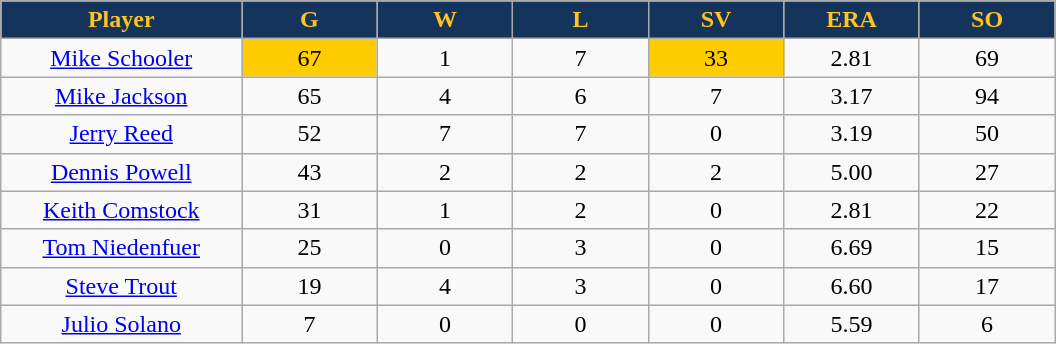<table class="wikitable sortable">
<tr>
<th style="background:#14345B;color:#ffc322;" width="16%">Player</th>
<th style="background:#14345B;color:#ffc322;" width="9%">G</th>
<th style="background:#14345B;color:#ffc322;" width="9%">W</th>
<th style="background:#14345B;color:#ffc322;" width="9%">L</th>
<th style="background:#14345B;color:#ffc322;" width="9%">SV</th>
<th style="background:#14345B;color:#ffc322;" width="9%">ERA</th>
<th style="background:#14345B;color:#ffc322;" width="9%">SO</th>
</tr>
<tr align=center>
<td><a href='#'>Mike Schooler</a></td>
<td bgcolor="FFCC00">67</td>
<td>1</td>
<td>7</td>
<td bgcolor="FFCC00">33</td>
<td>2.81</td>
<td>69</td>
</tr>
<tr align=center>
<td><a href='#'>Mike Jackson</a></td>
<td>65</td>
<td>4</td>
<td>6</td>
<td>7</td>
<td>3.17</td>
<td>94</td>
</tr>
<tr align=center>
<td><a href='#'>Jerry Reed</a></td>
<td>52</td>
<td>7</td>
<td>7</td>
<td>0</td>
<td>3.19</td>
<td>50</td>
</tr>
<tr align=center>
<td><a href='#'>Dennis Powell</a></td>
<td>43</td>
<td>2</td>
<td>2</td>
<td>2</td>
<td>5.00</td>
<td>27</td>
</tr>
<tr align=center>
<td><a href='#'>Keith Comstock</a></td>
<td>31</td>
<td>1</td>
<td>2</td>
<td>0</td>
<td>2.81</td>
<td>22</td>
</tr>
<tr align=center>
<td><a href='#'>Tom Niedenfuer</a></td>
<td>25</td>
<td>0</td>
<td>3</td>
<td>0</td>
<td>6.69</td>
<td>15</td>
</tr>
<tr align=center>
<td><a href='#'>Steve Trout</a></td>
<td>19</td>
<td>4</td>
<td>3</td>
<td>0</td>
<td>6.60</td>
<td>17</td>
</tr>
<tr align=center>
<td><a href='#'>Julio Solano</a></td>
<td>7</td>
<td>0</td>
<td>0</td>
<td>0</td>
<td>5.59</td>
<td>6</td>
</tr>
</table>
